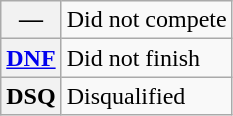<table class="wikitable">
<tr>
<th scope="row">—</th>
<td>Did not compete</td>
</tr>
<tr>
<th scope="row"><a href='#'>DNF</a></th>
<td>Did not finish</td>
</tr>
<tr>
<th scope="row">DSQ</th>
<td>Disqualified</td>
</tr>
</table>
